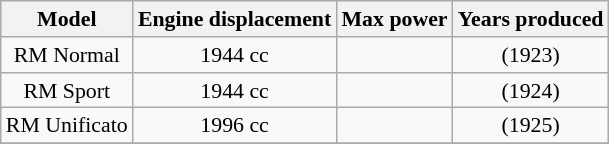<table class="wikitable" style="text-align:center; font-size:91%;">
<tr>
<th>Model</th>
<th>Engine displacement</th>
<th>Max power</th>
<th>Years produced</th>
</tr>
<tr>
<td>RM Normal</td>
<td>1944 cc</td>
<td></td>
<td>(1923)</td>
</tr>
<tr>
<td>RM Sport</td>
<td>1944 cc</td>
<td></td>
<td>(1924)</td>
</tr>
<tr>
<td>RM Unificato</td>
<td>1996 cc</td>
<td></td>
<td>(1925)</td>
</tr>
<tr>
</tr>
</table>
